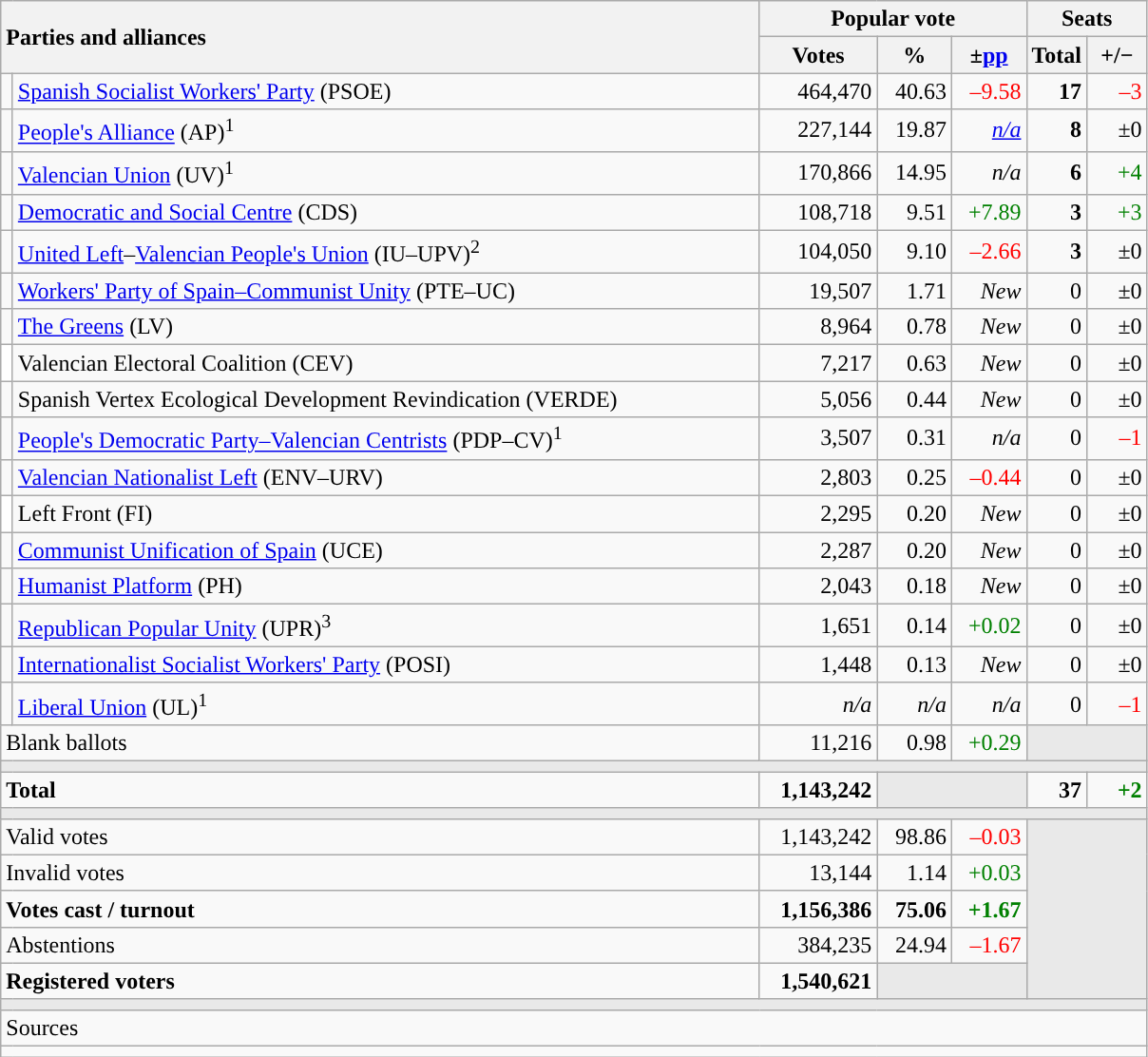<table class="wikitable" style="text-align:right;">
<tr>
<th style="text-align:left;" rowspan="2" colspan="2" width="525">Parties and alliances</th>
<th colspan="3">Popular vote</th>
<th colspan="2">Seats</th>
</tr>
<tr>
<th width="75">Votes</th>
<th width="45">%</th>
<th width="45">±<a href='#'>pp</a></th>
<th width="35">Total</th>
<th width="35">+/−</th>
</tr>
<tr>
<td width="1" style="color:inherit;background:"></td>
<td align="left"><a href='#'>Spanish Socialist Workers' Party</a> (PSOE)</td>
<td>464,470</td>
<td>40.63</td>
<td style="color:red;">–9.58</td>
<td><strong>17</strong></td>
<td style="color:red;">–3</td>
</tr>
<tr>
<td style="color:inherit;background:"></td>
<td align="left"><a href='#'>People's Alliance</a> (AP)<sup>1</sup></td>
<td>227,144</td>
<td>19.87</td>
<td><em><a href='#'>n/a</a></em></td>
<td><strong>8</strong></td>
<td>±0</td>
</tr>
<tr>
<td style="color:inherit;background:"></td>
<td align="left"><a href='#'>Valencian Union</a> (UV)<sup>1</sup></td>
<td>170,866</td>
<td>14.95</td>
<td><em>n/a</em></td>
<td><strong>6</strong></td>
<td style="color:green;">+4</td>
</tr>
<tr>
<td style="color:inherit;background:"></td>
<td align="left"><a href='#'>Democratic and Social Centre</a> (CDS)</td>
<td>108,718</td>
<td>9.51</td>
<td style="color:green;">+7.89</td>
<td><strong>3</strong></td>
<td style="color:green;">+3</td>
</tr>
<tr>
<td style="color:inherit;background:"></td>
<td align="left"><a href='#'>United Left</a>–<a href='#'>Valencian People's Union</a> (IU–UPV)<sup>2</sup></td>
<td>104,050</td>
<td>9.10</td>
<td style="color:red;">–2.66</td>
<td><strong>3</strong></td>
<td>±0</td>
</tr>
<tr>
<td style="color:inherit;background:"></td>
<td align="left"><a href='#'>Workers' Party of Spain–Communist Unity</a> (PTE–UC)</td>
<td>19,507</td>
<td>1.71</td>
<td><em>New</em></td>
<td>0</td>
<td>±0</td>
</tr>
<tr>
<td style="color:inherit;background:"></td>
<td align="left"><a href='#'>The Greens</a> (LV)</td>
<td>8,964</td>
<td>0.78</td>
<td><em>New</em></td>
<td>0</td>
<td>±0</td>
</tr>
<tr>
<td bgcolor="white"></td>
<td align="left">Valencian Electoral Coalition (CEV)</td>
<td>7,217</td>
<td>0.63</td>
<td><em>New</em></td>
<td>0</td>
<td>±0</td>
</tr>
<tr>
<td style="color:inherit;background:"></td>
<td align="left">Spanish Vertex Ecological Development Revindication (VERDE)</td>
<td>5,056</td>
<td>0.44</td>
<td><em>New</em></td>
<td>0</td>
<td>±0</td>
</tr>
<tr>
<td style="color:inherit;background:"></td>
<td align="left"><a href='#'>People's Democratic Party–Valencian Centrists</a> (PDP–CV)<sup>1</sup></td>
<td>3,507</td>
<td>0.31</td>
<td><em>n/a</em></td>
<td>0</td>
<td style="color:red;">–1</td>
</tr>
<tr>
<td style="color:inherit;background:"></td>
<td align="left"><a href='#'>Valencian Nationalist Left</a> (ENV–URV)</td>
<td>2,803</td>
<td>0.25</td>
<td style="color:red;">–0.44</td>
<td>0</td>
<td>±0</td>
</tr>
<tr>
<td bgcolor="white"></td>
<td align="left">Left Front (FI)</td>
<td>2,295</td>
<td>0.20</td>
<td><em>New</em></td>
<td>0</td>
<td>±0</td>
</tr>
<tr>
<td style="color:inherit;background:"></td>
<td align="left"><a href='#'>Communist Unification of Spain</a> (UCE)</td>
<td>2,287</td>
<td>0.20</td>
<td><em>New</em></td>
<td>0</td>
<td>±0</td>
</tr>
<tr>
<td style="color:inherit;background:"></td>
<td align="left"><a href='#'>Humanist Platform</a> (PH)</td>
<td>2,043</td>
<td>0.18</td>
<td><em>New</em></td>
<td>0</td>
<td>±0</td>
</tr>
<tr>
<td style="color:inherit;background:"></td>
<td align="left"><a href='#'>Republican Popular Unity</a> (UPR)<sup>3</sup></td>
<td>1,651</td>
<td>0.14</td>
<td style="color:green;">+0.02</td>
<td>0</td>
<td>±0</td>
</tr>
<tr>
<td style="color:inherit;background:"></td>
<td align="left"><a href='#'>Internationalist Socialist Workers' Party</a> (POSI)</td>
<td>1,448</td>
<td>0.13</td>
<td><em>New</em></td>
<td>0</td>
<td>±0</td>
</tr>
<tr>
<td style="color:inherit;background:"></td>
<td align="left"><a href='#'>Liberal Union</a> (UL)<sup>1</sup></td>
<td><em>n/a</em></td>
<td><em>n/a</em></td>
<td><em>n/a</em></td>
<td>0</td>
<td style="color:red;">–1</td>
</tr>
<tr>
<td align="left" colspan="2">Blank ballots</td>
<td>11,216</td>
<td>0.98</td>
<td style="color:green;">+0.29</td>
<td bgcolor="#E9E9E9" colspan="2"></td>
</tr>
<tr>
<td colspan="7" bgcolor="#E9E9E9"></td>
</tr>
<tr style="font-weight:bold;">
<td align="left" colspan="2">Total</td>
<td>1,143,242</td>
<td bgcolor="#E9E9E9" colspan="2"></td>
<td>37</td>
<td style="color:green;">+2</td>
</tr>
<tr>
<td colspan="7" bgcolor="#E9E9E9"></td>
</tr>
<tr>
<td align="left" colspan="2">Valid votes</td>
<td>1,143,242</td>
<td>98.86</td>
<td style="color:red;">–0.03</td>
<td bgcolor="#E9E9E9" colspan="2" rowspan="5"></td>
</tr>
<tr>
<td align="left" colspan="2">Invalid votes</td>
<td>13,144</td>
<td>1.14</td>
<td style="color:green;">+0.03</td>
</tr>
<tr style="font-weight:bold;">
<td align="left" colspan="2">Votes cast / turnout</td>
<td>1,156,386</td>
<td>75.06</td>
<td style="color:green;">+1.67</td>
</tr>
<tr>
<td align="left" colspan="2">Abstentions</td>
<td>384,235</td>
<td>24.94</td>
<td style="color:red;">–1.67</td>
</tr>
<tr style="font-weight:bold;">
<td align="left" colspan="2">Registered voters</td>
<td>1,540,621</td>
<td bgcolor="#E9E9E9" colspan="2"></td>
</tr>
<tr>
<td colspan="7" bgcolor="#E9E9E9"></td>
</tr>
<tr>
<td align="left" colspan="7">Sources</td>
</tr>
<tr>
<td colspan="7" style="text-align:left; max-width:790px;"></td>
</tr>
</table>
